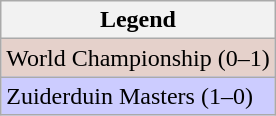<table class="wikitable">
<tr>
<th>Legend</th>
</tr>
<tr style="background:#e5d1cb;">
<td>World Championship (0–1)</td>
</tr>
<tr style="background:#ccf;">
<td>Zuiderduin Masters (1–0)</td>
</tr>
</table>
